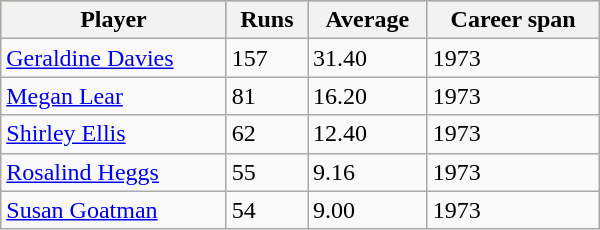<table class="wikitable" style="width: 400px;">
<tr bgcolor=#bdb76b>
<th>Player</th>
<th>Runs</th>
<th>Average</th>
<th>Career span</th>
</tr>
<tr>
<td><a href='#'>Geraldine Davies</a></td>
<td>157</td>
<td>31.40</td>
<td>1973</td>
</tr>
<tr>
<td><a href='#'>Megan Lear</a></td>
<td>81</td>
<td>16.20</td>
<td>1973</td>
</tr>
<tr>
<td><a href='#'>Shirley Ellis</a></td>
<td>62</td>
<td>12.40</td>
<td>1973</td>
</tr>
<tr>
<td><a href='#'>Rosalind Heggs</a></td>
<td>55</td>
<td>9.16</td>
<td>1973</td>
</tr>
<tr>
<td><a href='#'>Susan Goatman</a></td>
<td>54</td>
<td>9.00</td>
<td>1973</td>
</tr>
</table>
